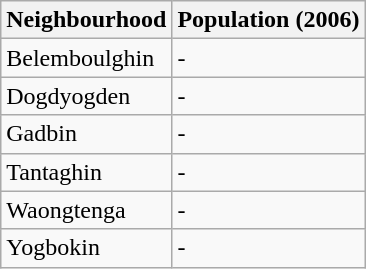<table class="wikitable">
<tr>
<th>Neighbourhood</th>
<th>Population (2006)</th>
</tr>
<tr>
<td>Belemboulghin</td>
<td>-</td>
</tr>
<tr>
<td>Dogdyogden</td>
<td>-</td>
</tr>
<tr>
<td>Gadbin</td>
<td>-</td>
</tr>
<tr>
<td>Tantaghin</td>
<td>-</td>
</tr>
<tr>
<td>Waongtenga</td>
<td>-</td>
</tr>
<tr>
<td>Yogbokin</td>
<td>-</td>
</tr>
</table>
